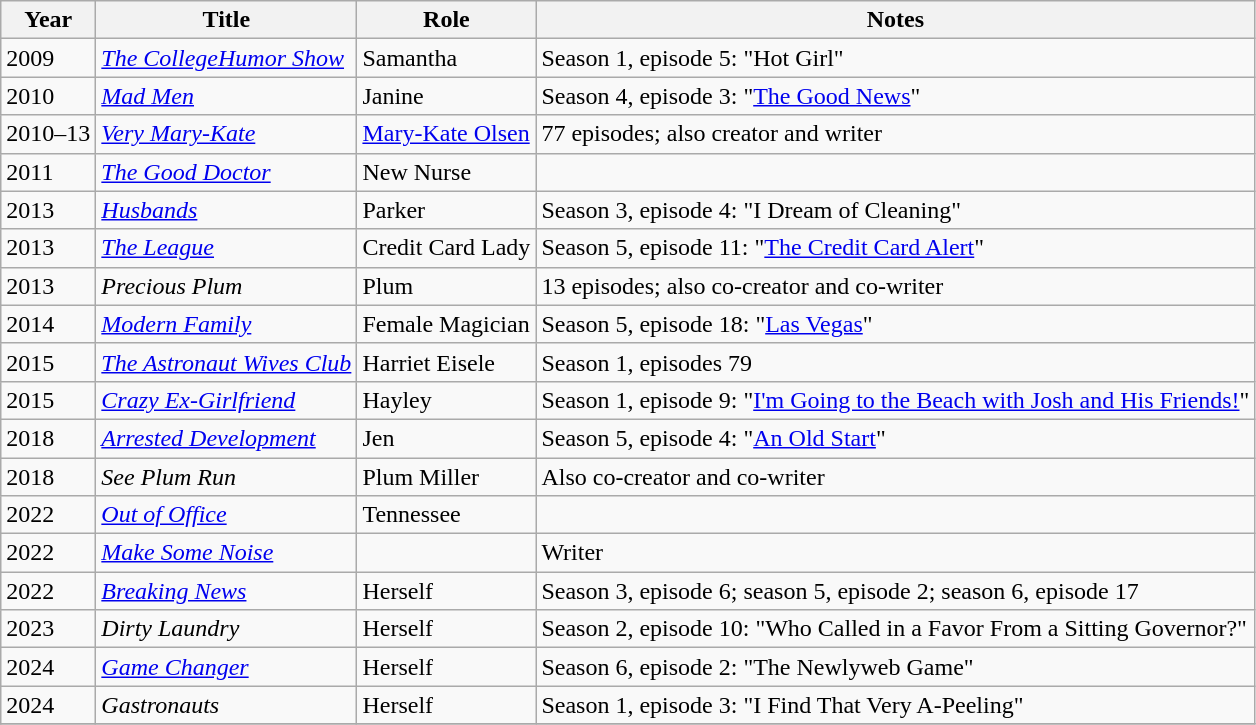<table class="wikitable sortable">
<tr>
<th>Year</th>
<th>Title</th>
<th>Role</th>
<th>Notes</th>
</tr>
<tr>
<td>2009</td>
<td><em><a href='#'>The CollegeHumor Show</a></em></td>
<td>Samantha</td>
<td>Season 1, episode 5: "Hot Girl"</td>
</tr>
<tr>
<td>2010</td>
<td><em><a href='#'>Mad Men</a></em></td>
<td>Janine</td>
<td>Season 4, episode 3: "<a href='#'>The Good News</a>"</td>
</tr>
<tr>
<td>2010–13</td>
<td><em><a href='#'>Very Mary-Kate</a></em></td>
<td><a href='#'>Mary-Kate Olsen</a></td>
<td>77 episodes; also creator and writer</td>
</tr>
<tr>
<td>2011</td>
<td><em><a href='#'>The Good Doctor</a></em></td>
<td>New Nurse</td>
<td></td>
</tr>
<tr>
<td>2013</td>
<td><em><a href='#'>Husbands</a></em></td>
<td>Parker</td>
<td>Season 3, episode 4: "I Dream of Cleaning"</td>
</tr>
<tr>
<td>2013</td>
<td><em><a href='#'>The League</a></em></td>
<td>Credit Card Lady</td>
<td>Season 5, episode 11: "<a href='#'>The Credit Card Alert</a>"</td>
</tr>
<tr>
<td>2013</td>
<td><em>Precious Plum</em></td>
<td>Plum</td>
<td>13 episodes; also co-creator and co-writer</td>
</tr>
<tr>
<td>2014</td>
<td><em><a href='#'>Modern Family</a></em></td>
<td>Female Magician</td>
<td>Season 5, episode 18: "<a href='#'>Las Vegas</a>"</td>
</tr>
<tr>
<td>2015</td>
<td><em><a href='#'>The Astronaut Wives Club</a></em></td>
<td>Harriet Eisele</td>
<td>Season 1, episodes 79</td>
</tr>
<tr>
<td>2015</td>
<td><em><a href='#'>Crazy Ex-Girlfriend</a></em></td>
<td>Hayley</td>
<td>Season 1, episode 9: "<a href='#'>I'm Going to the Beach with Josh and His Friends!</a>"</td>
</tr>
<tr>
<td>2018</td>
<td><em><a href='#'>Arrested Development</a></em></td>
<td>Jen</td>
<td>Season 5, episode 4: "<a href='#'>An Old Start</a>"</td>
</tr>
<tr>
<td>2018</td>
<td><em>See Plum Run</em></td>
<td>Plum Miller</td>
<td>Also co-creator and co-writer</td>
</tr>
<tr>
<td>2022</td>
<td><em><a href='#'>Out of Office</a></em></td>
<td>Tennessee</td>
<td></td>
</tr>
<tr>
<td>2022</td>
<td><em><a href='#'>Make Some Noise</a></em></td>
<td></td>
<td>Writer</td>
</tr>
<tr>
<td>2022</td>
<td><em><a href='#'>Breaking News</a></em></td>
<td>Herself</td>
<td>Season 3, episode 6; season 5, episode 2; season 6, episode 17</td>
</tr>
<tr>
<td>2023</td>
<td><em>Dirty Laundry</em></td>
<td>Herself</td>
<td>Season 2, episode 10: "Who Called in a Favor From a Sitting Governor?"</td>
</tr>
<tr>
<td>2024</td>
<td><em><a href='#'>Game Changer</a></em></td>
<td>Herself</td>
<td>Season 6, episode 2: "The Newlyweb Game"</td>
</tr>
<tr>
<td>2024</td>
<td><em>Gastronauts</em></td>
<td>Herself</td>
<td>Season 1, episode 3: "I Find That Very A-Peeling"</td>
</tr>
<tr>
</tr>
</table>
